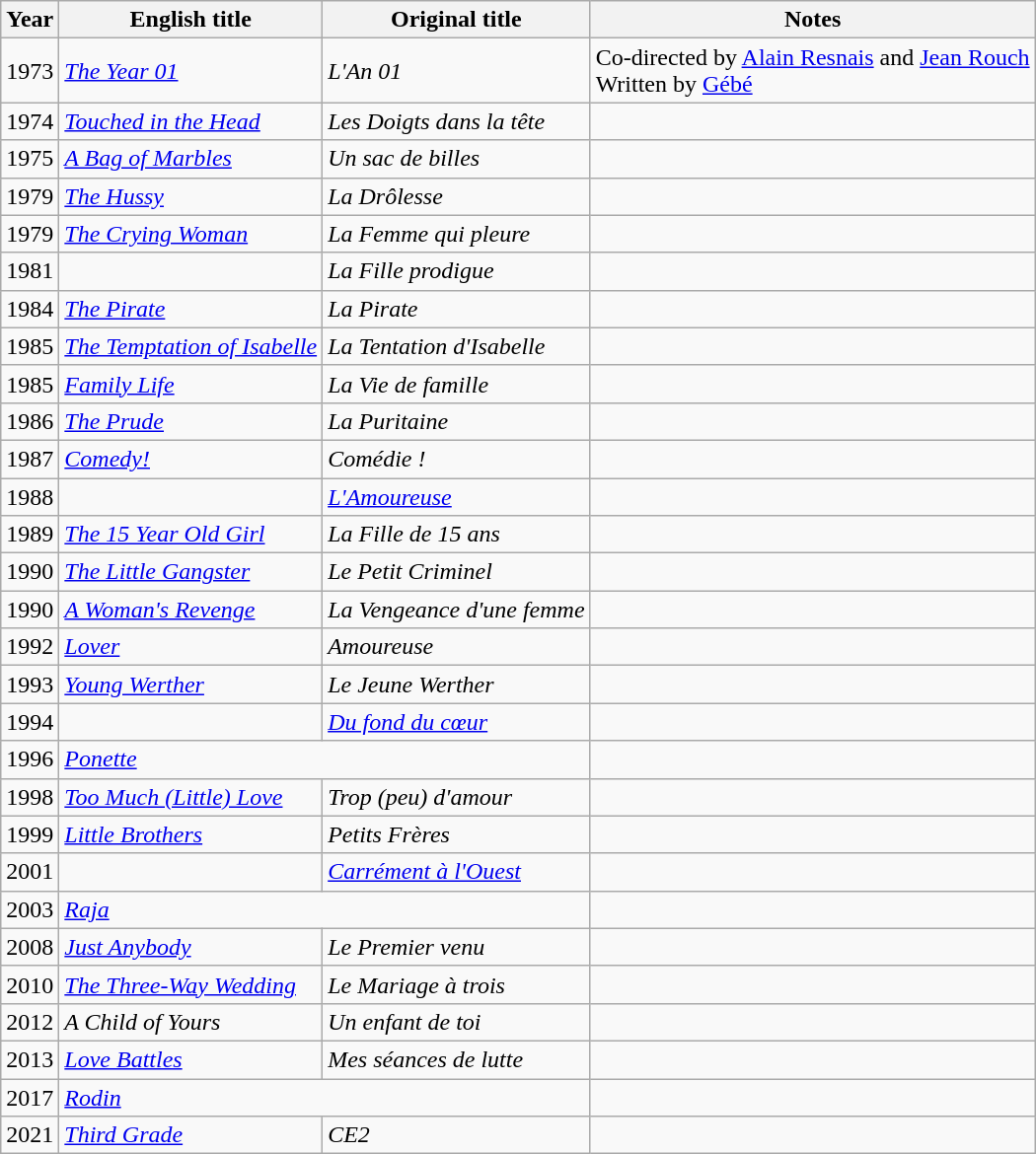<table class="wikitable sortable">
<tr>
<th>Year</th>
<th>English title</th>
<th>Original title</th>
<th class="unsortable">Notes</th>
</tr>
<tr>
<td>1973</td>
<td><em><a href='#'>The Year 01</a></em></td>
<td><em>L'An 01</em></td>
<td>Co-directed by <a href='#'>Alain Resnais</a> and <a href='#'>Jean Rouch</a><br>Written by <a href='#'>Gébé</a></td>
</tr>
<tr>
<td>1974</td>
<td><em><a href='#'>Touched in the Head</a></em></td>
<td><em>Les Doigts dans la tête</em></td>
<td></td>
</tr>
<tr>
<td>1975</td>
<td><em><a href='#'>A Bag of Marbles</a></em></td>
<td><em>Un sac de billes</em></td>
<td></td>
</tr>
<tr>
<td>1979</td>
<td><em><a href='#'>The Hussy</a></em></td>
<td><em>La Drôlesse</em></td>
<td></td>
</tr>
<tr>
<td>1979</td>
<td><em><a href='#'>The Crying Woman</a></em></td>
<td><em>La Femme qui pleure</em></td>
<td></td>
</tr>
<tr>
<td>1981</td>
<td><em></em></td>
<td><em>La Fille prodigue</em></td>
<td></td>
</tr>
<tr>
<td>1984</td>
<td><em><a href='#'>The Pirate</a></em></td>
<td><em>La Pirate</em></td>
<td></td>
</tr>
<tr>
<td>1985</td>
<td><em><a href='#'>The Temptation of Isabelle</a></em></td>
<td><em>La Tentation d'Isabelle</em></td>
<td></td>
</tr>
<tr>
<td>1985</td>
<td><em><a href='#'>Family Life</a></em></td>
<td><em>La Vie de famille</em></td>
<td></td>
</tr>
<tr>
<td>1986</td>
<td><em><a href='#'>The Prude</a></em></td>
<td><em>La Puritaine</em></td>
<td></td>
</tr>
<tr>
<td>1987</td>
<td><em><a href='#'>Comedy!</a></em></td>
<td><em>Comédie !</em></td>
<td></td>
</tr>
<tr>
<td>1988</td>
<td></td>
<td><em><a href='#'>L'Amoureuse</a></em></td>
<td></td>
</tr>
<tr>
<td>1989</td>
<td><em><a href='#'>The 15 Year Old Girl</a></em></td>
<td><em>La Fille de 15 ans</em></td>
<td></td>
</tr>
<tr>
<td>1990</td>
<td><em><a href='#'>The Little Gangster</a></em></td>
<td><em>Le Petit Criminel</em></td>
<td></td>
</tr>
<tr>
<td>1990</td>
<td><em><a href='#'>A Woman's Revenge</a></em></td>
<td><em>La Vengeance d'une femme</em></td>
<td></td>
</tr>
<tr>
<td>1992</td>
<td><em><a href='#'>Lover</a></em></td>
<td><em>Amoureuse</em></td>
<td></td>
</tr>
<tr>
<td>1993</td>
<td><em><a href='#'>Young Werther</a></em></td>
<td><em>Le Jeune Werther</em></td>
<td></td>
</tr>
<tr>
<td>1994</td>
<td></td>
<td><em><a href='#'>Du fond du cœur</a></em></td>
<td></td>
</tr>
<tr>
<td>1996</td>
<td colspan="2"><em><a href='#'>Ponette</a></em></td>
<td></td>
</tr>
<tr>
<td>1998</td>
<td><em><a href='#'>Too Much (Little) Love</a></em></td>
<td><em>Trop (peu) d'amour</em></td>
<td></td>
</tr>
<tr>
<td>1999</td>
<td><em><a href='#'>Little Brothers</a></em></td>
<td><em>Petits Frères</em></td>
<td></td>
</tr>
<tr>
<td>2001</td>
<td></td>
<td><em><a href='#'>Carrément à l'Ouest</a></em></td>
<td></td>
</tr>
<tr>
<td>2003</td>
<td colspan="2"><em><a href='#'>Raja</a></em></td>
<td></td>
</tr>
<tr>
<td>2008</td>
<td><em><a href='#'>Just Anybody</a></em></td>
<td><em>Le Premier venu</em></td>
<td></td>
</tr>
<tr>
<td>2010</td>
<td><em><a href='#'>The Three-Way Wedding</a></em></td>
<td><em>Le Mariage à trois</em></td>
<td></td>
</tr>
<tr>
<td>2012</td>
<td><em>A Child of Yours</em></td>
<td><em>Un enfant de toi</em></td>
<td></td>
</tr>
<tr>
<td>2013</td>
<td><em><a href='#'>Love Battles</a></em></td>
<td><em>Mes séances de lutte</em></td>
<td></td>
</tr>
<tr>
<td>2017</td>
<td colspan="2"><em><a href='#'>Rodin</a></em></td>
<td></td>
</tr>
<tr>
<td>2021</td>
<td><em><a href='#'>Third Grade</a></em></td>
<td><em>CE2</em></td>
<td></td>
</tr>
</table>
